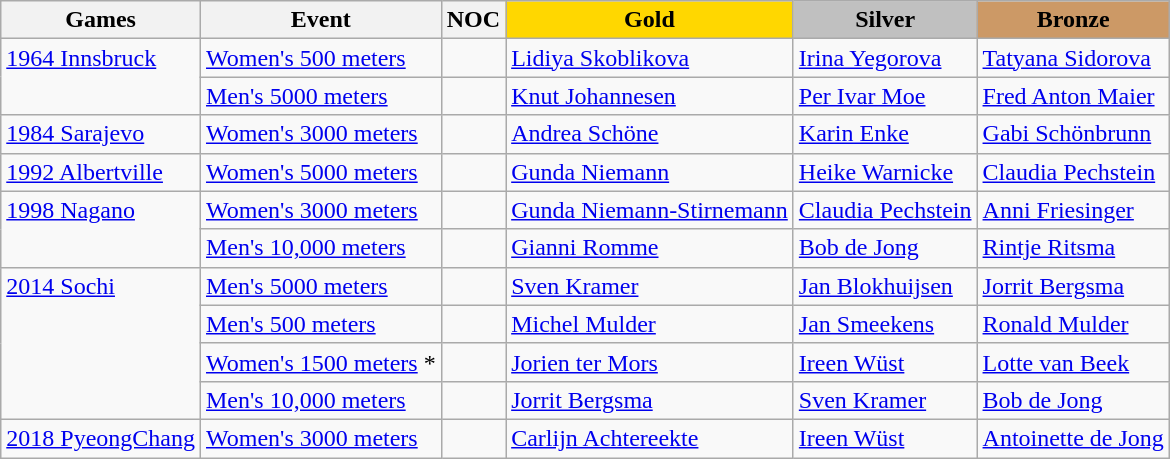<table class="wikitable sortable">
<tr>
<th>Games</th>
<th>Event</th>
<th>NOC</th>
<th style="background:gold;">Gold</th>
<th style="background:silver;">Silver</th>
<th style="background:#c96;">Bronze</th>
</tr>
<tr valign="top">
<td rowspan=2><a href='#'>1964 Innsbruck</a></td>
<td><a href='#'>Women's 500 meters</a></td>
<td></td>
<td><a href='#'>Lidiya Skoblikova</a></td>
<td><a href='#'>Irina Yegorova</a></td>
<td><a href='#'>Tatyana Sidorova</a></td>
</tr>
<tr valign="top">
<td><a href='#'>Men's 5000 meters</a></td>
<td></td>
<td><a href='#'>Knut Johannesen</a></td>
<td><a href='#'>Per Ivar Moe</a></td>
<td><a href='#'>Fred Anton Maier</a></td>
</tr>
<tr valign="top">
<td><a href='#'>1984 Sarajevo</a></td>
<td><a href='#'>Women's 3000 meters</a></td>
<td></td>
<td><a href='#'>Andrea Schöne</a></td>
<td><a href='#'>Karin Enke</a></td>
<td><a href='#'>Gabi Schönbrunn</a></td>
</tr>
<tr valign="top">
<td><a href='#'>1992 Albertville</a></td>
<td><a href='#'>Women's 5000 meters</a></td>
<td></td>
<td><a href='#'>Gunda Niemann</a></td>
<td><a href='#'>Heike Warnicke</a></td>
<td><a href='#'>Claudia Pechstein</a></td>
</tr>
<tr valign="top">
<td rowspan=2><a href='#'>1998 Nagano</a></td>
<td><a href='#'>Women's 3000 meters</a></td>
<td></td>
<td><a href='#'>Gunda Niemann-Stirnemann</a></td>
<td><a href='#'>Claudia Pechstein</a></td>
<td><a href='#'>Anni Friesinger</a></td>
</tr>
<tr valign="top">
<td><a href='#'>Men's 10,000 meters</a></td>
<td></td>
<td><a href='#'>Gianni Romme</a></td>
<td><a href='#'>Bob de Jong</a></td>
<td><a href='#'>Rintje Ritsma</a></td>
</tr>
<tr valign="top">
<td rowspan=4><a href='#'>2014 Sochi</a></td>
<td><a href='#'>Men's 5000 meters</a></td>
<td></td>
<td><a href='#'>Sven Kramer</a></td>
<td><a href='#'>Jan Blokhuijsen</a></td>
<td><a href='#'>Jorrit Bergsma</a></td>
</tr>
<tr valign="top">
<td><a href='#'>Men's 500 meters</a></td>
<td></td>
<td><a href='#'>Michel Mulder</a></td>
<td><a href='#'>Jan Smeekens</a></td>
<td><a href='#'>Ronald Mulder</a></td>
</tr>
<tr valign="top">
<td><a href='#'>Women's 1500 meters</a> *</td>
<td></td>
<td><a href='#'>Jorien ter Mors</a></td>
<td><a href='#'>Ireen Wüst</a></td>
<td><a href='#'>Lotte van Beek</a></td>
</tr>
<tr valign="top">
<td><a href='#'>Men's 10,000 meters</a></td>
<td></td>
<td><a href='#'>Jorrit Bergsma</a></td>
<td><a href='#'>Sven Kramer</a></td>
<td><a href='#'>Bob de Jong</a></td>
</tr>
<tr valign="top">
<td><a href='#'>2018 PyeongChang</a></td>
<td><a href='#'>Women's 3000 meters</a></td>
<td></td>
<td><a href='#'>Carlijn Achtereekte</a></td>
<td><a href='#'>Ireen Wüst</a></td>
<td><a href='#'>Antoinette de Jong</a></td>
</tr>
</table>
